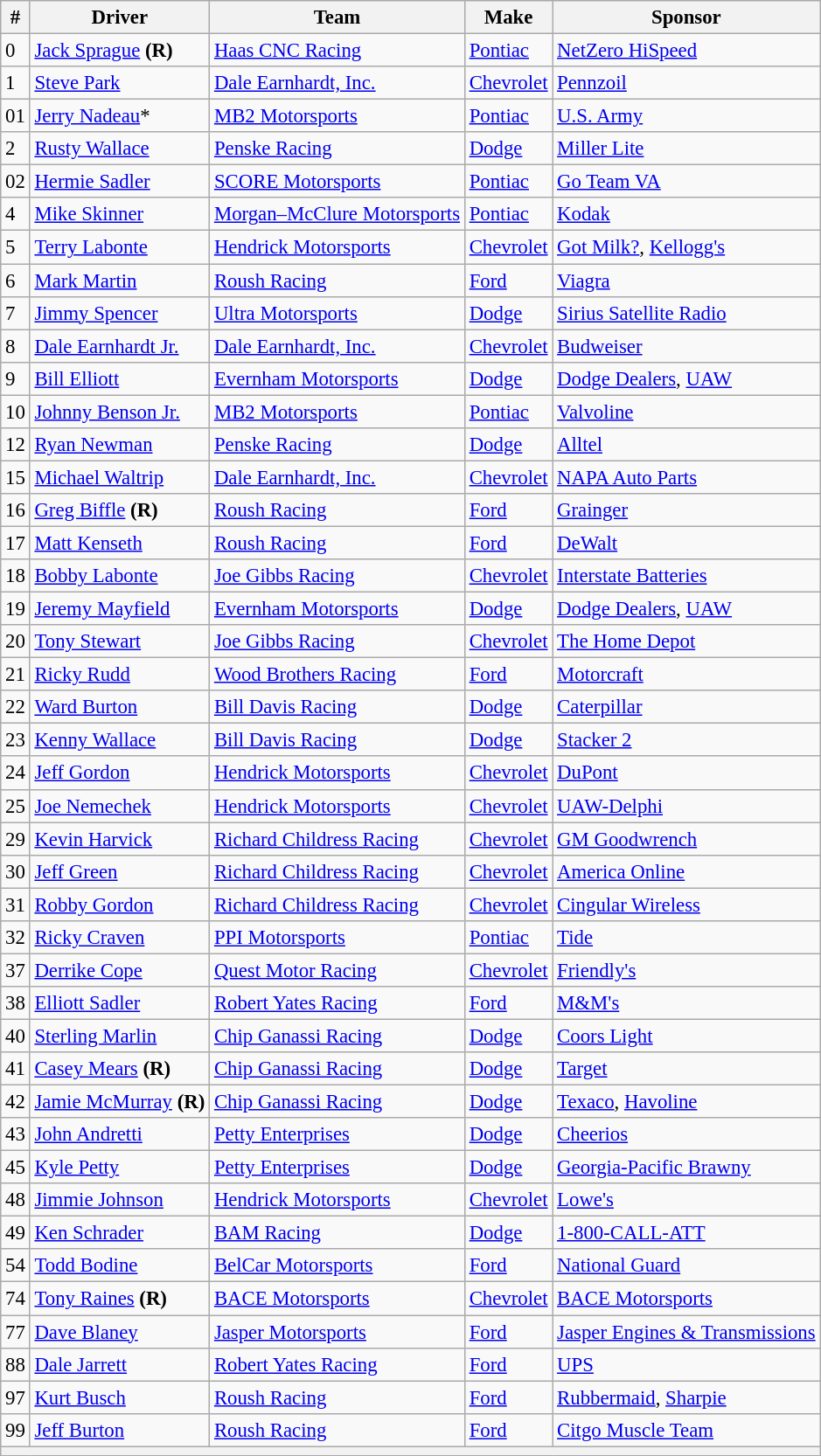<table class="wikitable" style="font-size:95%">
<tr>
<th>#</th>
<th>Driver</th>
<th>Team</th>
<th>Make</th>
<th>Sponsor</th>
</tr>
<tr>
<td>0</td>
<td><a href='#'>Jack Sprague</a> <strong>(R)</strong></td>
<td><a href='#'>Haas CNC Racing</a></td>
<td><a href='#'>Pontiac</a></td>
<td><a href='#'>NetZero HiSpeed</a></td>
</tr>
<tr>
<td>1</td>
<td><a href='#'>Steve Park</a></td>
<td><a href='#'>Dale Earnhardt, Inc.</a></td>
<td><a href='#'>Chevrolet</a></td>
<td><a href='#'>Pennzoil</a></td>
</tr>
<tr>
<td>01</td>
<td><a href='#'>Jerry Nadeau</a>*</td>
<td><a href='#'>MB2 Motorsports</a></td>
<td><a href='#'>Pontiac</a></td>
<td><a href='#'>U.S. Army</a></td>
</tr>
<tr>
<td>2</td>
<td><a href='#'>Rusty Wallace</a></td>
<td><a href='#'>Penske Racing</a></td>
<td><a href='#'>Dodge</a></td>
<td><a href='#'>Miller Lite</a></td>
</tr>
<tr>
<td>02</td>
<td><a href='#'>Hermie Sadler</a></td>
<td><a href='#'>SCORE Motorsports</a></td>
<td><a href='#'>Pontiac</a></td>
<td><a href='#'>Go Team VA</a></td>
</tr>
<tr>
<td>4</td>
<td><a href='#'>Mike Skinner</a></td>
<td><a href='#'>Morgan–McClure Motorsports</a></td>
<td><a href='#'>Pontiac</a></td>
<td><a href='#'>Kodak</a></td>
</tr>
<tr>
<td>5</td>
<td><a href='#'>Terry Labonte</a></td>
<td><a href='#'>Hendrick Motorsports</a></td>
<td><a href='#'>Chevrolet</a></td>
<td><a href='#'>Got Milk?</a>, <a href='#'>Kellogg's</a></td>
</tr>
<tr>
<td>6</td>
<td><a href='#'>Mark Martin</a></td>
<td><a href='#'>Roush Racing</a></td>
<td><a href='#'>Ford</a></td>
<td><a href='#'>Viagra</a></td>
</tr>
<tr>
<td>7</td>
<td><a href='#'>Jimmy Spencer</a></td>
<td><a href='#'>Ultra Motorsports</a></td>
<td><a href='#'>Dodge</a></td>
<td><a href='#'>Sirius Satellite Radio</a></td>
</tr>
<tr>
<td>8</td>
<td><a href='#'>Dale Earnhardt Jr.</a></td>
<td><a href='#'>Dale Earnhardt, Inc.</a></td>
<td><a href='#'>Chevrolet</a></td>
<td><a href='#'>Budweiser</a></td>
</tr>
<tr>
<td>9</td>
<td><a href='#'>Bill Elliott</a></td>
<td><a href='#'>Evernham Motorsports</a></td>
<td><a href='#'>Dodge</a></td>
<td><a href='#'>Dodge Dealers</a>, <a href='#'>UAW</a></td>
</tr>
<tr>
<td>10</td>
<td><a href='#'>Johnny Benson Jr.</a></td>
<td><a href='#'>MB2 Motorsports</a></td>
<td><a href='#'>Pontiac</a></td>
<td><a href='#'>Valvoline</a></td>
</tr>
<tr>
<td>12</td>
<td><a href='#'>Ryan Newman</a></td>
<td><a href='#'>Penske Racing</a></td>
<td><a href='#'>Dodge</a></td>
<td><a href='#'>Alltel</a></td>
</tr>
<tr>
<td>15</td>
<td><a href='#'>Michael Waltrip</a></td>
<td><a href='#'>Dale Earnhardt, Inc.</a></td>
<td><a href='#'>Chevrolet</a></td>
<td><a href='#'>NAPA Auto Parts</a></td>
</tr>
<tr>
<td>16</td>
<td><a href='#'>Greg Biffle</a> <strong>(R)</strong></td>
<td><a href='#'>Roush Racing</a></td>
<td><a href='#'>Ford</a></td>
<td><a href='#'>Grainger</a></td>
</tr>
<tr>
<td>17</td>
<td><a href='#'>Matt Kenseth</a></td>
<td><a href='#'>Roush Racing</a></td>
<td><a href='#'>Ford</a></td>
<td><a href='#'>DeWalt</a></td>
</tr>
<tr>
<td>18</td>
<td><a href='#'>Bobby Labonte</a></td>
<td><a href='#'>Joe Gibbs Racing</a></td>
<td><a href='#'>Chevrolet</a></td>
<td><a href='#'>Interstate Batteries</a></td>
</tr>
<tr>
<td>19</td>
<td><a href='#'>Jeremy Mayfield</a></td>
<td><a href='#'>Evernham Motorsports</a></td>
<td><a href='#'>Dodge</a></td>
<td><a href='#'>Dodge Dealers</a>, <a href='#'>UAW</a></td>
</tr>
<tr>
<td>20</td>
<td><a href='#'>Tony Stewart</a></td>
<td><a href='#'>Joe Gibbs Racing</a></td>
<td><a href='#'>Chevrolet</a></td>
<td><a href='#'>The Home Depot</a></td>
</tr>
<tr>
<td>21</td>
<td><a href='#'>Ricky Rudd</a></td>
<td><a href='#'>Wood Brothers Racing</a></td>
<td><a href='#'>Ford</a></td>
<td><a href='#'>Motorcraft</a></td>
</tr>
<tr>
<td>22</td>
<td><a href='#'>Ward Burton</a></td>
<td><a href='#'>Bill Davis Racing</a></td>
<td><a href='#'>Dodge</a></td>
<td><a href='#'>Caterpillar</a></td>
</tr>
<tr>
<td>23</td>
<td><a href='#'>Kenny Wallace</a></td>
<td><a href='#'>Bill Davis Racing</a></td>
<td><a href='#'>Dodge</a></td>
<td><a href='#'>Stacker 2</a></td>
</tr>
<tr>
<td>24</td>
<td><a href='#'>Jeff Gordon</a></td>
<td><a href='#'>Hendrick Motorsports</a></td>
<td><a href='#'>Chevrolet</a></td>
<td><a href='#'>DuPont</a></td>
</tr>
<tr>
<td>25</td>
<td><a href='#'>Joe Nemechek</a></td>
<td><a href='#'>Hendrick Motorsports</a></td>
<td><a href='#'>Chevrolet</a></td>
<td><a href='#'>UAW-Delphi</a></td>
</tr>
<tr>
<td>29</td>
<td><a href='#'>Kevin Harvick</a></td>
<td><a href='#'>Richard Childress Racing</a></td>
<td><a href='#'>Chevrolet</a></td>
<td><a href='#'>GM Goodwrench</a></td>
</tr>
<tr>
<td>30</td>
<td><a href='#'>Jeff Green</a></td>
<td><a href='#'>Richard Childress Racing</a></td>
<td><a href='#'>Chevrolet</a></td>
<td><a href='#'>America Online</a></td>
</tr>
<tr>
<td>31</td>
<td><a href='#'>Robby Gordon</a></td>
<td><a href='#'>Richard Childress Racing</a></td>
<td><a href='#'>Chevrolet</a></td>
<td><a href='#'>Cingular Wireless</a></td>
</tr>
<tr>
<td>32</td>
<td><a href='#'>Ricky Craven</a></td>
<td><a href='#'>PPI Motorsports</a></td>
<td><a href='#'>Pontiac</a></td>
<td><a href='#'>Tide</a></td>
</tr>
<tr>
<td>37</td>
<td><a href='#'>Derrike Cope</a></td>
<td><a href='#'>Quest Motor Racing</a></td>
<td><a href='#'>Chevrolet</a></td>
<td><a href='#'>Friendly's</a></td>
</tr>
<tr>
<td>38</td>
<td><a href='#'>Elliott Sadler</a></td>
<td><a href='#'>Robert Yates Racing</a></td>
<td><a href='#'>Ford</a></td>
<td><a href='#'>M&M's</a></td>
</tr>
<tr>
<td>40</td>
<td><a href='#'>Sterling Marlin</a></td>
<td><a href='#'>Chip Ganassi Racing</a></td>
<td><a href='#'>Dodge</a></td>
<td><a href='#'>Coors Light</a></td>
</tr>
<tr>
<td>41</td>
<td><a href='#'>Casey Mears</a> <strong>(R)</strong></td>
<td><a href='#'>Chip Ganassi Racing</a></td>
<td><a href='#'>Dodge</a></td>
<td><a href='#'>Target</a></td>
</tr>
<tr>
<td>42</td>
<td><a href='#'>Jamie McMurray</a> <strong>(R)</strong></td>
<td><a href='#'>Chip Ganassi Racing</a></td>
<td><a href='#'>Dodge</a></td>
<td><a href='#'>Texaco</a>, <a href='#'>Havoline</a></td>
</tr>
<tr>
<td>43</td>
<td><a href='#'>John Andretti</a></td>
<td><a href='#'>Petty Enterprises</a></td>
<td><a href='#'>Dodge</a></td>
<td><a href='#'>Cheerios</a></td>
</tr>
<tr>
<td>45</td>
<td><a href='#'>Kyle Petty</a></td>
<td><a href='#'>Petty Enterprises</a></td>
<td><a href='#'>Dodge</a></td>
<td><a href='#'>Georgia-Pacific Brawny</a></td>
</tr>
<tr>
<td>48</td>
<td><a href='#'>Jimmie Johnson</a></td>
<td><a href='#'>Hendrick Motorsports</a></td>
<td><a href='#'>Chevrolet</a></td>
<td><a href='#'>Lowe's</a></td>
</tr>
<tr>
<td>49</td>
<td><a href='#'>Ken Schrader</a></td>
<td><a href='#'>BAM Racing</a></td>
<td><a href='#'>Dodge</a></td>
<td><a href='#'>1-800-CALL-ATT</a></td>
</tr>
<tr>
<td>54</td>
<td><a href='#'>Todd Bodine</a></td>
<td><a href='#'>BelCar Motorsports</a></td>
<td><a href='#'>Ford</a></td>
<td><a href='#'>National Guard</a></td>
</tr>
<tr>
<td>74</td>
<td><a href='#'>Tony Raines</a> <strong>(R)</strong></td>
<td><a href='#'>BACE Motorsports</a></td>
<td><a href='#'>Chevrolet</a></td>
<td><a href='#'>BACE Motorsports</a></td>
</tr>
<tr>
<td>77</td>
<td><a href='#'>Dave Blaney</a></td>
<td><a href='#'>Jasper Motorsports</a></td>
<td><a href='#'>Ford</a></td>
<td><a href='#'>Jasper Engines & Transmissions</a></td>
</tr>
<tr>
<td>88</td>
<td><a href='#'>Dale Jarrett</a></td>
<td><a href='#'>Robert Yates Racing</a></td>
<td><a href='#'>Ford</a></td>
<td><a href='#'>UPS</a></td>
</tr>
<tr>
<td>97</td>
<td><a href='#'>Kurt Busch</a></td>
<td><a href='#'>Roush Racing</a></td>
<td><a href='#'>Ford</a></td>
<td><a href='#'>Rubbermaid</a>, <a href='#'>Sharpie</a></td>
</tr>
<tr>
<td>99</td>
<td><a href='#'>Jeff Burton</a></td>
<td><a href='#'>Roush Racing</a></td>
<td><a href='#'>Ford</a></td>
<td><a href='#'>Citgo Muscle Team</a></td>
</tr>
<tr>
<th colspan="5"></th>
</tr>
</table>
